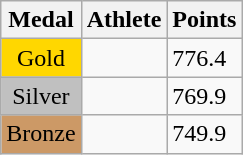<table class="wikitable">
<tr>
<th>Medal</th>
<th>Athlete</th>
<th>Points</th>
</tr>
<tr>
<td style="text-align:center;background-color:gold;">Gold</td>
<td></td>
<td>776.4</td>
</tr>
<tr>
<td style="text-align:center;background-color:silver;">Silver</td>
<td></td>
<td>769.9</td>
</tr>
<tr>
<td style="text-align:center;background-color:#CC9966;">Bronze</td>
<td></td>
<td>749.9</td>
</tr>
</table>
